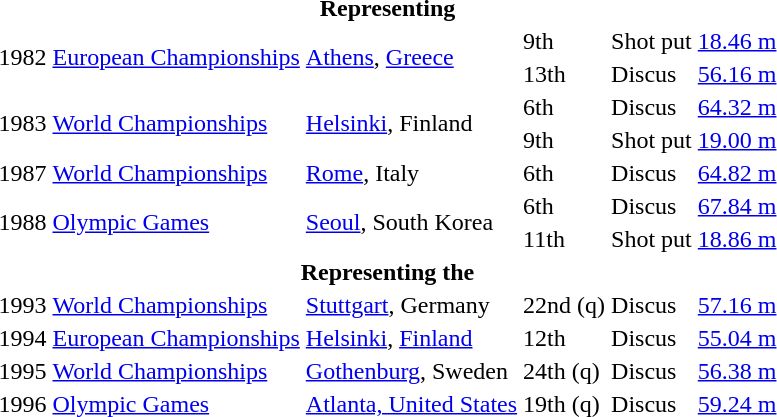<table>
<tr>
<th colspan="6">Representing </th>
</tr>
<tr>
<td rowspan=2>1982</td>
<td rowspan=2><a href='#'>European Championships</a></td>
<td rowspan=2><a href='#'>Athens</a>, <a href='#'>Greece</a></td>
<td>9th</td>
<td>Shot put</td>
<td><a href='#'>18.46 m</a></td>
</tr>
<tr>
<td>13th</td>
<td>Discus</td>
<td><a href='#'>56.16 m</a></td>
</tr>
<tr>
<td rowspan=2>1983</td>
<td rowspan=2><a href='#'>World Championships</a></td>
<td rowspan=2><a href='#'>Helsinki</a>, Finland</td>
<td>6th</td>
<td>Discus</td>
<td><a href='#'>64.32 m</a></td>
</tr>
<tr>
<td>9th</td>
<td>Shot put</td>
<td><a href='#'>19.00 m</a></td>
</tr>
<tr>
<td>1987</td>
<td><a href='#'>World Championships</a></td>
<td><a href='#'>Rome</a>, Italy</td>
<td>6th</td>
<td>Discus</td>
<td><a href='#'>64.82 m</a></td>
</tr>
<tr>
<td rowspan=2>1988</td>
<td rowspan=2><a href='#'>Olympic Games</a></td>
<td rowspan=2><a href='#'>Seoul</a>, South Korea</td>
<td>6th</td>
<td>Discus</td>
<td><a href='#'>67.84 m</a></td>
</tr>
<tr>
<td>11th</td>
<td>Shot put</td>
<td><a href='#'>18.86 m</a></td>
</tr>
<tr>
<th colspan="6">Representing the </th>
</tr>
<tr>
<td>1993</td>
<td><a href='#'>World Championships</a></td>
<td><a href='#'>Stuttgart</a>, Germany</td>
<td>22nd (q)</td>
<td>Discus</td>
<td><a href='#'>57.16 m</a></td>
</tr>
<tr>
<td>1994</td>
<td><a href='#'>European Championships</a></td>
<td><a href='#'>Helsinki</a>, <a href='#'>Finland</a></td>
<td>12th</td>
<td>Discus</td>
<td><a href='#'>55.04 m</a></td>
</tr>
<tr>
<td>1995</td>
<td><a href='#'>World Championships</a></td>
<td><a href='#'>Gothenburg</a>, Sweden</td>
<td>24th (q)</td>
<td>Discus</td>
<td><a href='#'>56.38 m</a></td>
</tr>
<tr>
<td>1996</td>
<td><a href='#'>Olympic Games</a></td>
<td><a href='#'>Atlanta, United States</a></td>
<td>19th (q)</td>
<td>Discus</td>
<td><a href='#'>59.24 m</a></td>
</tr>
</table>
